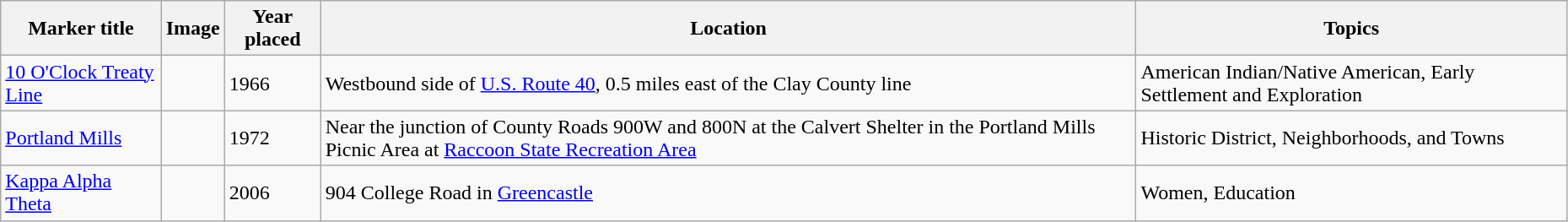<table class="wikitable sortable" style="width:98%">
<tr>
<th>Marker title</th>
<th class="unsortable">Image</th>
<th>Year placed</th>
<th>Location</th>
<th>Topics</th>
</tr>
<tr>
<td><a href='#'>10 O'Clock Treaty Line</a></td>
<td></td>
<td>1966</td>
<td>Westbound side of <a href='#'>U.S. Route 40</a>, 0.5 miles east of the Clay County line<br><small></small></td>
<td>American Indian/Native American, Early Settlement and Exploration</td>
</tr>
<tr ->
<td><a href='#'>Portland Mills</a></td>
<td></td>
<td>1972</td>
<td>Near the junction of County Roads 900W and 800N at the Calvert Shelter in the Portland Mills Picnic Area at <a href='#'>Raccoon State Recreation Area</a><br><small></small></td>
<td>Historic District, Neighborhoods, and Towns</td>
</tr>
<tr ->
<td><a href='#'>Kappa Alpha Theta</a></td>
<td></td>
<td>2006</td>
<td>904 College Road in <a href='#'>Greencastle</a><br><small></small></td>
<td>Women, Education</td>
</tr>
</table>
